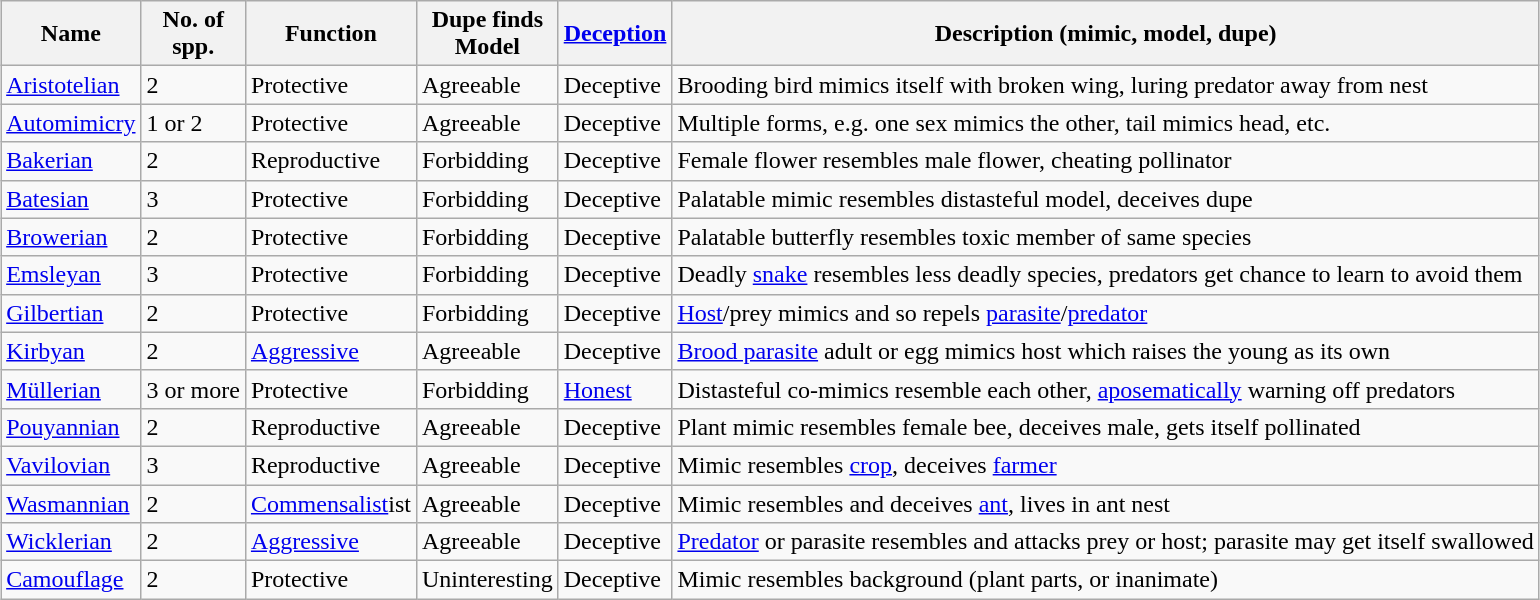<table class="wikitable sortable" style="margin: 1em auto;">
<tr>
<th>Name</th>
<th>No. of<br>spp.</th>
<th>Function</th>
<th>Dupe finds<br>Model</th>
<th><a href='#'>Deception</a></th>
<th>Description (mimic, model, dupe)</th>
</tr>
<tr>
<td><a href='#'>Aristotelian</a></td>
<td>2</td>
<td>Protective</td>
<td>Agreeable</td>
<td>Deceptive</td>
<td>Brooding bird mimics itself with broken wing, luring predator away from nest</td>
</tr>
<tr>
<td><a href='#'>Automimicry</a></td>
<td>1 or 2</td>
<td>Protective</td>
<td>Agreeable</td>
<td>Deceptive</td>
<td>Multiple forms, e.g. one sex mimics the other, tail mimics head, etc.</td>
</tr>
<tr>
<td><a href='#'>Bakerian</a></td>
<td>2</td>
<td>Reproductive</td>
<td>Forbidding</td>
<td>Deceptive</td>
<td>Female flower resembles male flower, cheating pollinator</td>
</tr>
<tr>
<td><a href='#'>Batesian</a></td>
<td>3</td>
<td>Protective</td>
<td>Forbidding</td>
<td>Deceptive</td>
<td>Palatable mimic resembles distasteful model, deceives dupe</td>
</tr>
<tr>
<td><a href='#'>Browerian</a></td>
<td>2</td>
<td>Protective</td>
<td>Forbidding</td>
<td>Deceptive</td>
<td>Palatable butterfly resembles toxic member of same species</td>
</tr>
<tr>
<td><a href='#'>Emsleyan</a></td>
<td>3</td>
<td>Protective</td>
<td>Forbidding</td>
<td>Deceptive</td>
<td>Deadly <a href='#'>snake</a> resembles less deadly species, predators get chance to learn to avoid them</td>
</tr>
<tr>
<td><a href='#'>Gilbertian</a></td>
<td>2</td>
<td>Protective</td>
<td>Forbidding</td>
<td>Deceptive</td>
<td><a href='#'>Host</a>/prey mimics and so repels <a href='#'>parasite</a>/<a href='#'>predator</a></td>
</tr>
<tr>
<td><a href='#'>Kirbyan</a></td>
<td>2</td>
<td><a href='#'>Aggressive</a></td>
<td>Agreeable</td>
<td>Deceptive</td>
<td><a href='#'>Brood parasite</a> adult or egg mimics host which raises the young as its own</td>
</tr>
<tr>
<td><a href='#'>Müllerian</a></td>
<td>3 or more</td>
<td>Protective</td>
<td>Forbidding</td>
<td><a href='#'>Honest</a></td>
<td>Distasteful co-mimics resemble each other, <a href='#'>aposematically</a> warning off predators</td>
</tr>
<tr>
<td><a href='#'>Pouyannian</a></td>
<td>2</td>
<td>Reproductive</td>
<td>Agreeable</td>
<td>Deceptive</td>
<td>Plant mimic resembles female bee, deceives male, gets itself pollinated</td>
</tr>
<tr>
<td><a href='#'>Vavilovian</a></td>
<td>3</td>
<td>Reproductive</td>
<td>Agreeable</td>
<td>Deceptive</td>
<td>Mimic resembles <a href='#'>crop</a>, deceives <a href='#'>farmer</a></td>
</tr>
<tr>
<td><a href='#'>Wasmannian</a></td>
<td>2</td>
<td><a href='#'>Commensalist</a>ist</td>
<td>Agreeable</td>
<td>Deceptive</td>
<td>Mimic resembles and deceives <a href='#'>ant</a>, lives in ant nest</td>
</tr>
<tr>
<td><a href='#'>Wicklerian</a></td>
<td>2</td>
<td><a href='#'>Aggressive</a></td>
<td>Agreeable</td>
<td>Deceptive</td>
<td><a href='#'>Predator</a> or parasite resembles and attacks prey or host; parasite may get itself swallowed</td>
</tr>
<tr>
<td><a href='#'>Camouflage</a></td>
<td>2</td>
<td>Protective</td>
<td>Uninteresting</td>
<td>Deceptive</td>
<td>Mimic resembles background (plant parts, or inanimate)</td>
</tr>
</table>
